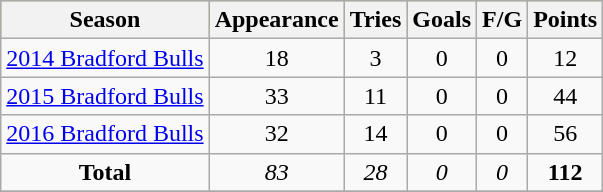<table class="wikitable" style="text-align:center;">
<tr bgcolor=#bdb76b>
<th>Season</th>
<th>Appearance</th>
<th>Tries</th>
<th>Goals</th>
<th>F/G</th>
<th>Points</th>
</tr>
<tr>
<td><a href='#'>2014 Bradford Bulls</a></td>
<td>18</td>
<td>3</td>
<td>0</td>
<td>0</td>
<td>12</td>
</tr>
<tr>
<td><a href='#'>2015 Bradford Bulls</a></td>
<td>33</td>
<td>11</td>
<td>0</td>
<td>0</td>
<td>44</td>
</tr>
<tr>
<td><a href='#'>2016 Bradford Bulls</a></td>
<td>32</td>
<td>14</td>
<td>0</td>
<td>0</td>
<td>56</td>
</tr>
<tr>
<td><strong>Total</strong></td>
<td><em>83</em></td>
<td><em>28</em></td>
<td><em>0</em></td>
<td><em>0</em></td>
<td><strong>112</strong></td>
</tr>
<tr>
</tr>
</table>
